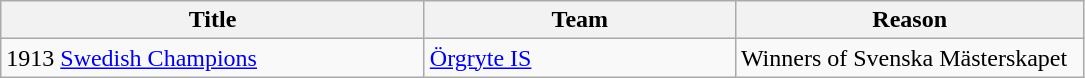<table class="wikitable" style="text-align: left;">
<tr>
<th style="width: 275px;">Title</th>
<th style="width: 200px;">Team</th>
<th style="width: 225px;">Reason</th>
</tr>
<tr>
<td>1913 <a href='#'>Swedish Champions</a></td>
<td><a href='#'>Örgryte IS</a></td>
<td>Winners of Svenska Mästerskapet</td>
</tr>
</table>
